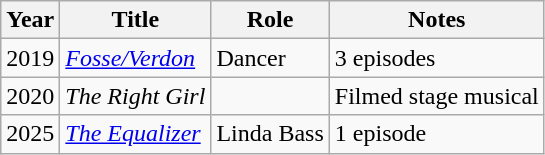<table class="wikitable">
<tr>
<th>Year</th>
<th>Title</th>
<th>Role</th>
<th>Notes</th>
</tr>
<tr>
<td>2019</td>
<td><em><a href='#'>Fosse/Verdon</a></em></td>
<td>Dancer</td>
<td>3 episodes</td>
</tr>
<tr>
<td>2020</td>
<td><em>The Right Girl</em></td>
<td></td>
<td>Filmed stage musical</td>
</tr>
<tr>
<td>2025</td>
<td><em><a href='#'>The Equalizer</a></em></td>
<td>Linda Bass</td>
<td>1 episode</td>
</tr>
</table>
